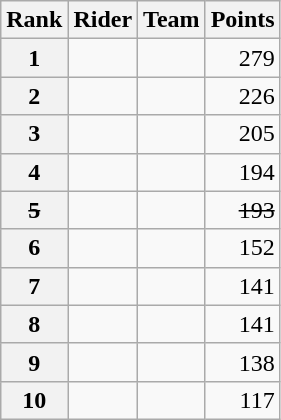<table class="wikitable">
<tr>
<th scope="col">Rank</th>
<th scope="col">Rider</th>
<th scope="col">Team</th>
<th scope="col">Points</th>
</tr>
<tr>
<th scope="row">1</th>
<td> </td>
<td></td>
<td style="text-align:right;">279</td>
</tr>
<tr>
<th scope="row">2</th>
<td></td>
<td></td>
<td style="text-align:right;">226</td>
</tr>
<tr>
<th scope="row">3</th>
<td></td>
<td></td>
<td style="text-align:right;">205</td>
</tr>
<tr>
<th scope="row">4</th>
<td></td>
<td></td>
<td style="text-align:right;">194</td>
</tr>
<tr>
<th scope="row"><s>5</s></th>
<td></td>
<td><s></s></td>
<td style="text-align:right;"><s>193</s></td>
</tr>
<tr>
<th scope="row">6</th>
<td></td>
<td></td>
<td style="text-align:right;">152</td>
</tr>
<tr>
<th scope="row">7</th>
<td></td>
<td></td>
<td style="text-align:right;">141</td>
</tr>
<tr>
<th scope="row">8</th>
<td></td>
<td></td>
<td style="text-align:right;">141</td>
</tr>
<tr>
<th scope="row">9</th>
<td></td>
<td></td>
<td style="text-align:right;">138</td>
</tr>
<tr>
<th scope="row">10</th>
<td></td>
<td></td>
<td style="text-align:right;">117</td>
</tr>
</table>
